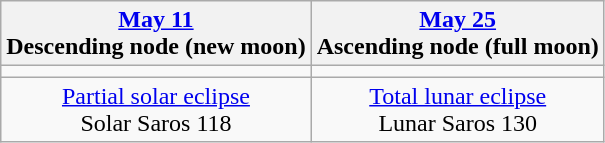<table class="wikitable">
<tr>
<th><a href='#'>May 11</a><br>Descending node (new moon)<br></th>
<th><a href='#'>May 25</a><br>Ascending node (full moon)<br></th>
</tr>
<tr>
<td></td>
<td></td>
</tr>
<tr align=center>
<td><a href='#'>Partial solar eclipse</a><br>Solar Saros 118</td>
<td><a href='#'>Total lunar eclipse</a><br>Lunar Saros 130</td>
</tr>
</table>
